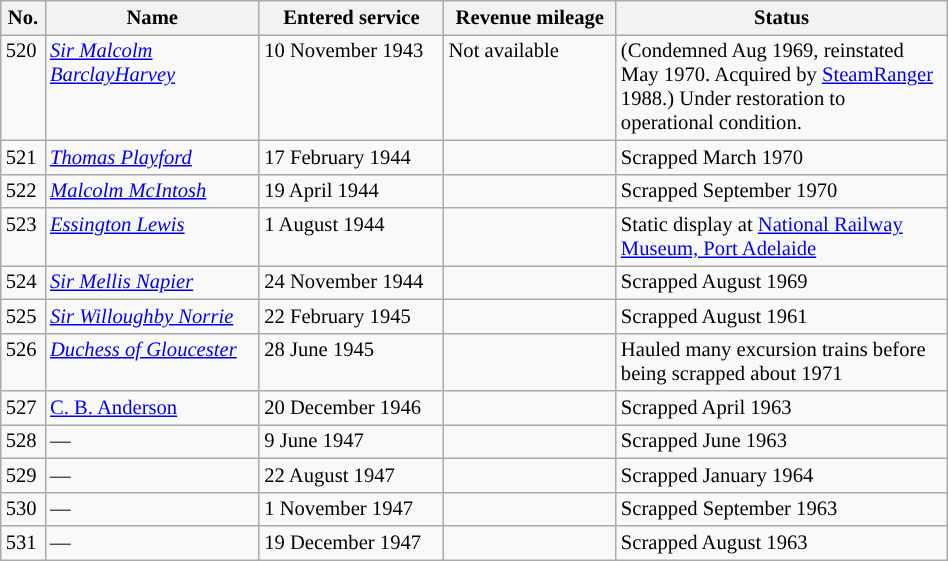<table class="wikitable" style="width:50%; font-size: 86%">
<tr style="width:10%">
<th>No.</th>
<th>Name</th>
<th>Entered service</th>
<th>Revenue mileage</th>
<th style= "width:35%">Status </th>
</tr>
<tr style="vertical-align: top">
<td>520</td>
<td><em><a href='#'>Sir Malcolm<br>BarclayHarvey</a></em></td>
<td>10 November 1943</td>
<td>Not available</td>
<td>(Condemned Aug 1969, reinstated May 1970. Acquired by <a href='#'>SteamRanger</a> 1988.) Under restoration to operational condition.</td>
</tr>
<tr style="vertical-align: top">
<td>521</td>
<td><em><a href='#'>Thomas Playford</a></em></td>
<td>17 February 1944</td>
<td></td>
<td>Scrapped March 1970</td>
</tr>
<tr style="vertical-align: top">
<td>522</td>
<td><a href='#'><em>Malcolm McIntosh</em></a></td>
<td>19 April 1944</td>
<td></td>
<td>Scrapped September 1970</td>
</tr>
<tr style="vertical-align: top">
<td>523</td>
<td><em><a href='#'>Essington Lewis</a></em></td>
<td>1 August 1944</td>
<td></td>
<td>Static display at <a href='#'>National Railway Museum, Port Adelaide</a></td>
</tr>
<tr style="vertical-align: top">
<td>524</td>
<td><em><a href='#'>Sir Mellis Napier</a></em></td>
<td>24 November 1944</td>
<td></td>
<td>Scrapped August 1969</td>
</tr>
<tr style="vertical-align: top">
<td>525</td>
<td><em><a href='#'>Sir Willoughby Norrie</a></em></td>
<td>22 February 1945</td>
<td></td>
<td>Scrapped August 1961</td>
</tr>
<tr style="vertical-align: top">
<td>526</td>
<td><a href='#'><em>Duchess of Gloucester</em></a></td>
<td>28 June 1945</td>
<td></td>
<td>Hauled many excursion trains before being scrapped about 1971</td>
</tr>
<tr style="vertical-align: top">
<td>527</td>
<td><a href='#'>C. B. Anderson</a></td>
<td>20 December 1946</td>
<td></td>
<td>Scrapped April 1963</td>
</tr>
<tr style="vertical-align: top">
<td>528</td>
<td>—</td>
<td>9 June 1947</td>
<td></td>
<td>Scrapped June 1963</td>
</tr>
<tr style="vertical-align: top">
<td>529</td>
<td>—</td>
<td>22 August 1947</td>
<td></td>
<td>Scrapped January 1964</td>
</tr>
<tr style="vertical-align: top">
<td>530</td>
<td>—</td>
<td>1 November 1947</td>
<td></td>
<td>Scrapped September 1963</td>
</tr>
<tr style="vertical-align: top">
<td>531</td>
<td>—</td>
<td>19 December 1947</td>
<td></td>
<td>Scrapped August 1963</td>
</tr>
</table>
